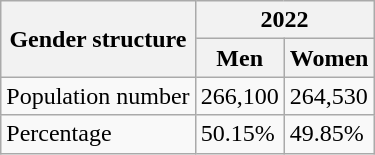<table class="wikitable">
<tr>
<th rowspan="2">Gender structure</th>
<th colspan="2">2022</th>
</tr>
<tr>
<th>Men</th>
<th>Women</th>
</tr>
<tr>
<td>Population number</td>
<td>266,100</td>
<td>264,530</td>
</tr>
<tr>
<td>Percentage</td>
<td>50.15%</td>
<td>49.85%</td>
</tr>
</table>
